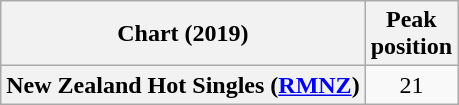<table class="wikitable plainrowheaders" style="text-align:center">
<tr>
<th scope="col">Chart (2019)</th>
<th scope="col">Peak<br>position</th>
</tr>
<tr>
<th scope="row">New Zealand Hot Singles (<a href='#'>RMNZ</a>)</th>
<td>21</td>
</tr>
</table>
